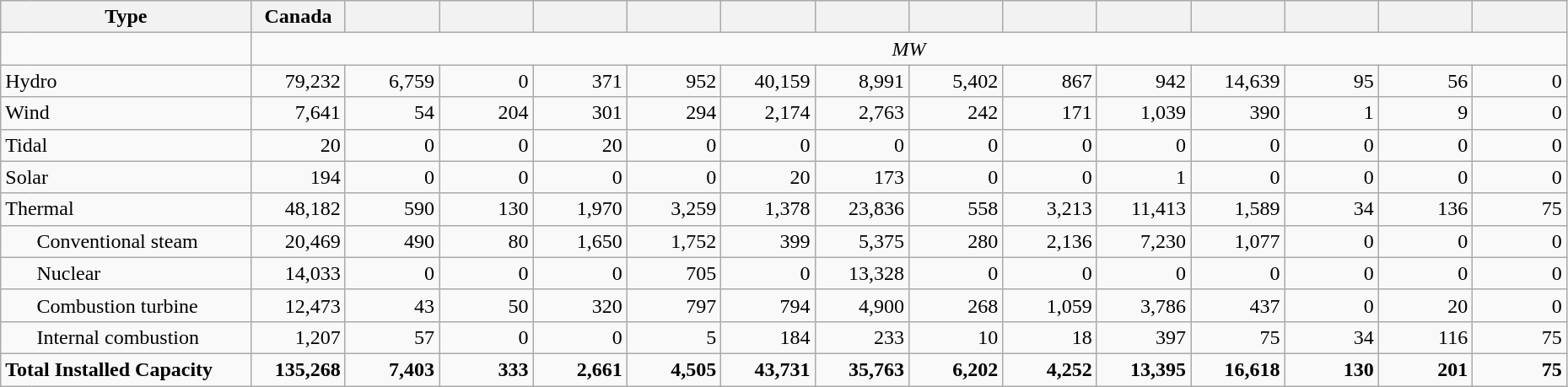<table class="wikitable" style="text-align:right; width:98%;">
<tr>
<th width="16%" colspan=2>Type</th>
<th width="6%">Canada</th>
<th width="6%"></th>
<th width="6%"></th>
<th width="6%"></th>
<th width="6%"></th>
<th width="6%"></th>
<th width="6%"></th>
<th width="6%"></th>
<th width="6%"></th>
<th width="6%"></th>
<th width="6%"></th>
<th width="6%"></th>
<th width="6%"></th>
<th width="6%"></th>
</tr>
<tr>
<td colspan=2> </td>
<td colspan=14 align="center"><em>MW</em></td>
</tr>
<tr>
<td style="text-align:left;" colspan=2>Hydro</td>
<td>79,232</td>
<td>6,759</td>
<td>0</td>
<td>371</td>
<td>952</td>
<td>40,159</td>
<td>8,991</td>
<td>5,402</td>
<td>867</td>
<td>942</td>
<td>14,639</td>
<td>95</td>
<td>56</td>
<td>0</td>
</tr>
<tr>
<td style="text-align:left;" colspan=2>Wind</td>
<td>7,641</td>
<td>54</td>
<td>204</td>
<td>301</td>
<td>294</td>
<td>2,174</td>
<td>2,763</td>
<td>242</td>
<td>171</td>
<td>1,039</td>
<td>390</td>
<td>1</td>
<td>9</td>
<td>0</td>
</tr>
<tr>
<td style="text-align:left;" colspan=2>Tidal</td>
<td>20</td>
<td>0</td>
<td>0</td>
<td>20</td>
<td>0</td>
<td>0</td>
<td>0</td>
<td>0</td>
<td>0</td>
<td>0</td>
<td>0</td>
<td>0</td>
<td>0</td>
<td>0</td>
</tr>
<tr>
<td style="text-align:left;" colspan=2>Solar</td>
<td>194</td>
<td>0</td>
<td>0</td>
<td>0</td>
<td>0</td>
<td>20</td>
<td>173</td>
<td>0</td>
<td>0</td>
<td>1</td>
<td>0</td>
<td>0</td>
<td>0</td>
<td>0</td>
</tr>
<tr>
<td style="text-align:left;" colspan=2>Thermal</td>
<td>48,182</td>
<td>590</td>
<td>130</td>
<td>1,970</td>
<td>3,259</td>
<td>1,378</td>
<td>23,836</td>
<td>558</td>
<td>3,213</td>
<td>11,413</td>
<td>1,589</td>
<td>34</td>
<td>136</td>
<td>75</td>
</tr>
<tr>
<td scope="col" style="width:2%; border-right-color:transparent;"> </td>
<td style="text-align:left; width=14%">Conventional steam</td>
<td>20,469</td>
<td>490</td>
<td>80</td>
<td>1,650</td>
<td>1,752</td>
<td>399</td>
<td>5,375</td>
<td>280</td>
<td>2,136</td>
<td>7,230</td>
<td>1,077</td>
<td>0</td>
<td>0</td>
<td>0</td>
</tr>
<tr>
<td scope="col" style="width:2%; border-right-color:transparent;"> </td>
<td style="text-align:left; width=14%">Nuclear</td>
<td>14,033</td>
<td>0</td>
<td>0</td>
<td>0</td>
<td>705</td>
<td>0</td>
<td>13,328</td>
<td>0</td>
<td>0</td>
<td>0</td>
<td>0</td>
<td>0</td>
<td>0</td>
<td>0</td>
</tr>
<tr>
<td scope="col" style="width:2%; border-right-color:transparent;"> </td>
<td style="text-align:left; width=14%">Combustion turbine</td>
<td>12,473</td>
<td>43</td>
<td>50</td>
<td>320</td>
<td>797</td>
<td>794</td>
<td>4,900</td>
<td>268</td>
<td>1,059</td>
<td>3,786</td>
<td>437</td>
<td>0</td>
<td>20</td>
<td>0</td>
</tr>
<tr>
<td scope="col" style="width:2%; border-right-color:transparent;"> </td>
<td style="text-align:left; width=14%">Internal combustion</td>
<td>1,207</td>
<td>57</td>
<td>0</td>
<td>0</td>
<td>5</td>
<td>184</td>
<td>233</td>
<td>10</td>
<td>18</td>
<td>397</td>
<td>75</td>
<td>34</td>
<td>116</td>
<td>75</td>
</tr>
<tr style="font-weight:bold;">
<td style="text-align:left;" colspan=2>Total Installed Capacity</td>
<td>135,268</td>
<td>7,403</td>
<td>333</td>
<td>2,661</td>
<td>4,505</td>
<td>43,731</td>
<td>35,763</td>
<td>6,202</td>
<td>4,252</td>
<td>13,395</td>
<td>16,618</td>
<td>130</td>
<td>201</td>
<td>75</td>
</tr>
</table>
